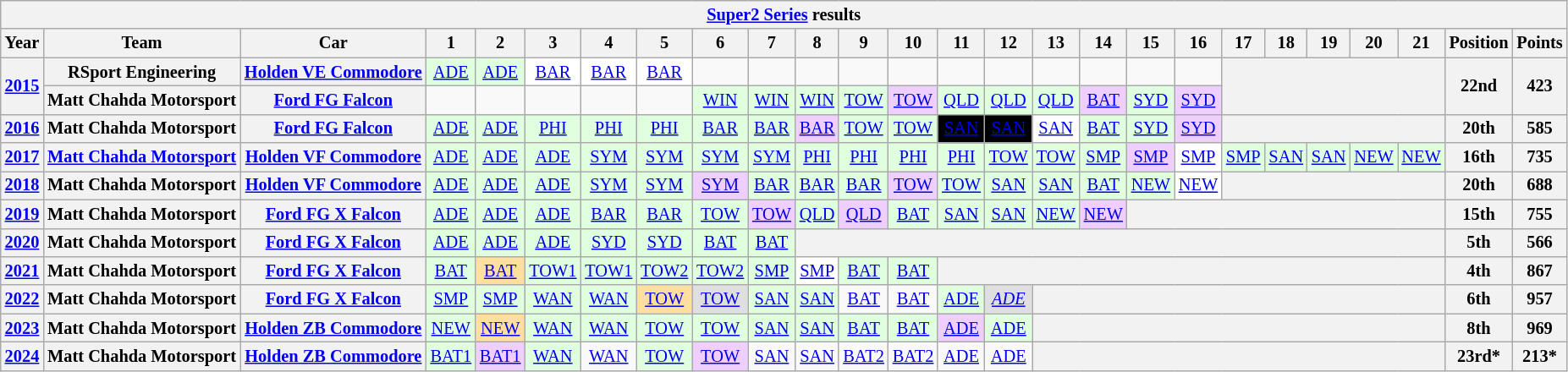<table class="wikitable" style="text-align:center; font-size:85%">
<tr>
<th colspan=45><a href='#'>Super2 Series</a> results</th>
</tr>
<tr>
<th>Year</th>
<th>Team</th>
<th>Car</th>
<th>1</th>
<th>2</th>
<th>3</th>
<th>4</th>
<th>5</th>
<th>6</th>
<th>7</th>
<th>8</th>
<th>9</th>
<th>10</th>
<th>11</th>
<th>12</th>
<th>13</th>
<th>14</th>
<th>15</th>
<th>16</th>
<th>17</th>
<th>18</th>
<th>19</th>
<th>20</th>
<th>21</th>
<th>Position</th>
<th>Points</th>
</tr>
<tr>
<th rowspan=2><a href='#'>2015</a></th>
<th nowrap>RSport Engineering</th>
<th nowrap><a href='#'>Holden VE Commodore</a></th>
<td style="background: #dfffdf"><a href='#'>ADE</a><br></td>
<td style="background: #dfffdf"><a href='#'>ADE</a><br></td>
<td style="background: #ffffff"><a href='#'>BAR</a><br></td>
<td style="background: #ffffff"><a href='#'>BAR</a><br></td>
<td style="background: #ffffff"><a href='#'>BAR</a><br></td>
<td></td>
<td></td>
<td></td>
<td></td>
<td></td>
<td></td>
<td></td>
<td></td>
<td></td>
<td></td>
<td></td>
<th rowspan=2 colspan=5></th>
<th rowspan=2>22nd</th>
<th rowspan=2>423</th>
</tr>
<tr>
<th>Matt Chahda Motorsport</th>
<th><a href='#'>Ford FG Falcon</a></th>
<td></td>
<td></td>
<td></td>
<td></td>
<td></td>
<td style="background: #dfffdf"><a href='#'>WIN</a><br></td>
<td style="background: #dfffdf"><a href='#'>WIN</a><br></td>
<td style="background: #dfffdf"><a href='#'>WIN</a><br></td>
<td style="background: #dfffdf"><a href='#'>TOW</a><br></td>
<td style="background: #efcfff"><a href='#'>TOW</a><br></td>
<td style="background: #dfffdf"><a href='#'>QLD</a><br></td>
<td style="background: #dfffdf"><a href='#'>QLD</a><br></td>
<td style="background: #dfffdf"><a href='#'>QLD</a><br></td>
<td style="background: #efcfff"><a href='#'>BAT</a><br></td>
<td style="background: #dfffdf"><a href='#'>SYD</a><br></td>
<td style="background: #efcfff"><a href='#'>SYD</a><br></td>
</tr>
<tr>
<th><a href='#'>2016</a></th>
<th nowrap>Matt Chahda Motorsport</th>
<th nowrap><a href='#'>Ford FG Falcon</a></th>
<td style="background: #dfffdf"><a href='#'>ADE</a><br></td>
<td style="background: #dfffdf"><a href='#'>ADE</a><br></td>
<td style="background: #dfffdf"><a href='#'>PHI</a><br></td>
<td style="background: #dfffdf"><a href='#'>PHI</a><br></td>
<td style="background: #dfffdf"><a href='#'>PHI</a><br></td>
<td style="background: #dfffdf"><a href='#'>BAR</a><br></td>
<td style="background: #dfffdf"><a href='#'>BAR</a><br></td>
<td style="background: #efcfff"><a href='#'>BAR</a><br></td>
<td style="background: #dfffdf"><a href='#'>TOW</a><br></td>
<td style="background: #dfffdf"><a href='#'>TOW</a><br></td>
<td style="background: black; color: white"><a href='#'>SAN</a><br></td>
<td style="background: black; color: white"><a href='#'>SAN</a><br></td>
<td style="background: #ffffff"><a href='#'>SAN</a><br></td>
<td style="background: #dfffdf"><a href='#'>BAT</a><br></td>
<td style="background: #dfffdf"><a href='#'>SYD</a><br></td>
<td style="background: #efcfff"><a href='#'>SYD</a><br></td>
<th colspan=5></th>
<th>20th</th>
<th>585</th>
</tr>
<tr>
<th><a href='#'>2017</a></th>
<th nowrap><a href='#'>Matt Chahda Motorsport</a></th>
<th nowrap><a href='#'>Holden VF Commodore</a></th>
<td style="background: #dfffdf"><a href='#'>ADE</a><br></td>
<td style="background: #dfffdf"><a href='#'>ADE</a><br></td>
<td style="background: #dfffdf"><a href='#'>ADE</a><br></td>
<td style="background: #dfffdf"><a href='#'>SYM</a><br></td>
<td style="background: #dfffdf"><a href='#'>SYM</a><br></td>
<td style="background: #dfffdf"><a href='#'>SYM</a><br></td>
<td style="background: #dfffdf"><a href='#'>SYM</a><br></td>
<td style="background: #dfffdf"><a href='#'>PHI</a><br></td>
<td style="background: #dfffdf"><a href='#'>PHI</a><br></td>
<td style="background: #dfffdf"><a href='#'>PHI</a><br></td>
<td style="background: #dfffdf"><a href='#'>PHI</a><br></td>
<td style="background: #dfffdf"><a href='#'>TOW</a><br></td>
<td style="background: #dfffdf"><a href='#'>TOW</a><br></td>
<td style="background: #dfffdf"><a href='#'>SMP</a><br></td>
<td style="background: #efcfff"><a href='#'>SMP</a><br></td>
<td style="background: #ffffff"><a href='#'>SMP</a><br></td>
<td style="background: #dfffdf"><a href='#'>SMP</a><br></td>
<td style="background: #dfffdf"><a href='#'>SAN</a><br></td>
<td style="background: #dfffdf"><a href='#'>SAN</a><br></td>
<td style="background: #dfffdf"><a href='#'>NEW</a><br></td>
<td style="background: #dfffdf"><a href='#'>NEW</a><br></td>
<th>16th</th>
<th>735</th>
</tr>
<tr>
<th><a href='#'>2018</a></th>
<th nowrap>Matt Chahda Motorsport</th>
<th nowrap><a href='#'>Holden VF Commodore</a></th>
<td style="background: #dfffdf"><a href='#'>ADE</a><br></td>
<td style="background: #dfffdf"><a href='#'>ADE</a><br></td>
<td style="background: #dfffdf"><a href='#'>ADE</a><br></td>
<td style="background: #dfffdf"><a href='#'>SYM</a><br></td>
<td style="background: #dfffdf"><a href='#'>SYM</a><br></td>
<td style="background: #efcfff"><a href='#'>SYM</a><br></td>
<td style="background: #dfffdf"><a href='#'>BAR</a><br></td>
<td style="background: #dfffdf"><a href='#'>BAR</a><br></td>
<td style="background: #dfffdf"><a href='#'>BAR</a><br></td>
<td style="background: #efcfff"><a href='#'>TOW</a><br></td>
<td style="background: #dfffdf"><a href='#'>TOW</a><br></td>
<td style="background: #dfffdf"><a href='#'>SAN</a><br></td>
<td style="background: #dfffdf"><a href='#'>SAN</a><br></td>
<td style="background: #dfffdf"><a href='#'>BAT</a><br></td>
<td style="background: #dfffdf"><a href='#'>NEW</a><br></td>
<td style="background: #ffffff"><a href='#'>NEW</a><br></td>
<th colspan=5></th>
<th>20th</th>
<th>688</th>
</tr>
<tr>
<th><a href='#'>2019</a></th>
<th nowrap>Matt Chahda Motorsport</th>
<th nowrap><a href='#'>Ford FG X Falcon</a></th>
<td style="background: #dfffdf"><a href='#'>ADE</a><br></td>
<td style="background: #dfffdf"><a href='#'>ADE</a><br></td>
<td style="background: #dfffdf"><a href='#'>ADE</a><br></td>
<td style="background: #dfffdf"><a href='#'>BAR</a><br></td>
<td style="background: #dfffdf"><a href='#'>BAR</a><br></td>
<td style="background: #dfffdf"><a href='#'>TOW</a><br></td>
<td style="background: #efcfff"><a href='#'>TOW</a><br></td>
<td style="background: #dfffdf"><a href='#'>QLD</a><br></td>
<td style="background: #efcfff"><a href='#'>QLD</a><br></td>
<td style="background: #dfffdf"><a href='#'>BAT</a><br></td>
<td style="background: #dfffdf"><a href='#'>SAN</a><br></td>
<td style="background: #dfffdf"><a href='#'>SAN</a><br></td>
<td style="background: #dfffdf"><a href='#'>NEW</a><br></td>
<td style="background: #efcfff"><a href='#'>NEW</a><br></td>
<th colspan=7></th>
<th>15th</th>
<th>755</th>
</tr>
<tr>
<th><a href='#'>2020</a></th>
<th nowrap>Matt Chahda Motorsport</th>
<th nowrap><a href='#'>Ford FG X Falcon</a></th>
<td style="background: #dfffdf"><a href='#'>ADE</a><br></td>
<td style="background: #dfffdf"><a href='#'>ADE</a><br></td>
<td style="background: #dfffdf"><a href='#'>ADE</a><br></td>
<td style="background: #dfffdf"><a href='#'>SYD</a><br></td>
<td style="background: #dfffdf"><a href='#'>SYD</a><br></td>
<td style="background: #dfffdf"><a href='#'>BAT</a><br></td>
<td style="background: #dfffdf"><a href='#'>BAT</a><br></td>
<th colspan=14></th>
<th>5th</th>
<th>566</th>
</tr>
<tr>
<th><a href='#'>2021</a></th>
<th nowrap>Matt Chahda Motorsport</th>
<th nowrap><a href='#'>Ford FG X Falcon</a></th>
<td style="background: #dfffdf"><a href='#'>BAT</a><br></td>
<td style="background: #ffdf9f"><a href='#'>BAT</a><br></td>
<td style="background: #dfffdf"><a href='#'>TOW1</a><br></td>
<td style="background: #dfffdf"><a href='#'>TOW1</a><br></td>
<td style="background: #dfffdf"><a href='#'>TOW2</a><br></td>
<td style="background: #dfffdf"><a href='#'>TOW2</a><br></td>
<td style="background: #dfffdf"><a href='#'>SMP</a><br></td>
<td style="background: #ffffff"><a href='#'>SMP</a><br></td>
<td style="background: #dfffdf"><a href='#'>BAT</a><br></td>
<td style="background: #dfffdf"><a href='#'>BAT</a><br></td>
<th colspan=11></th>
<th>4th</th>
<th>867</th>
</tr>
<tr>
<th><a href='#'>2022</a></th>
<th nowrap>Matt Chahda Motorsport</th>
<th nowrap><a href='#'>Ford FG X Falcon</a></th>
<td style="background: #dfffdf"><a href='#'>SMP</a><br></td>
<td style="background: #dfffdf"><a href='#'>SMP</a><br></td>
<td style="background: #dfffdf"><a href='#'>WAN</a><br></td>
<td style="background: #dfffdf"><a href='#'>WAN</a><br></td>
<td style="background: #ffdf9f"><a href='#'>TOW</a><br></td>
<td style="background: #dfdfdf"><a href='#'>TOW</a><br></td>
<td style="background: #dfffdf"><a href='#'>SAN</a><br></td>
<td style="background: #dfffdf"><a href='#'>SAN</a><br></td>
<td><a href='#'>BAT</a></td>
<td><a href='#'>BAT</a></td>
<td style="background: #dfffdf"><a href='#'>ADE</a><br></td>
<td style="background: #dfdfdf"><em><a href='#'>ADE</a><br></em></td>
<th colspan=9></th>
<th>6th</th>
<th>957</th>
</tr>
<tr>
<th><a href='#'>2023</a></th>
<th nowrap>Matt Chahda Motorsport</th>
<th nowrap><a href='#'>Holden ZB Commodore</a></th>
<td style=background:#dfffdf><a href='#'>NEW</a><br></td>
<td style=background:#ffdf9f><a href='#'>NEW</a><br></td>
<td style=background:#dfffdf><a href='#'>WAN</a><br></td>
<td style=background:#dfffdf><a href='#'>WAN</a><br></td>
<td style=background:#dfffdf><a href='#'>TOW</a><br></td>
<td style=background:#dfffdf><a href='#'>TOW</a><br></td>
<td style=background:#dfffdf><a href='#'>SAN</a><br></td>
<td style=background:#dfffdf><a href='#'>SAN</a><br></td>
<td style=background:#dfffdf><a href='#'>BAT</a><br></td>
<td style=background:#dfffdf><a href='#'>BAT</a><br></td>
<td style=background:#efcfff><a href='#'>ADE</a><br></td>
<td style=background:#dfffdf><a href='#'>ADE</a><br></td>
<th colspan=9></th>
<th>8th</th>
<th>969</th>
</tr>
<tr>
<th><a href='#'>2024</a></th>
<th nowrap>Matt Chahda Motorsport</th>
<th nowrap><a href='#'>Holden ZB Commodore</a></th>
<td style=background:#dfffdf><a href='#'>BAT1</a><br></td>
<td style=background:#efcfff><a href='#'>BAT1</a><br></td>
<td style=background:#dfffdf><a href='#'>WAN</a><br></td>
<td style=background:#fffff><a href='#'>WAN</a><br></td>
<td style=background:#dfffdf><a href='#'>TOW</a><br></td>
<td style=background:#efcfff><a href='#'>TOW</a><br></td>
<td><a href='#'>SAN</a></td>
<td><a href='#'>SAN</a></td>
<td><a href='#'>BAT2</a></td>
<td><a href='#'>BAT2</a></td>
<td><a href='#'>ADE</a></td>
<td><a href='#'>ADE</a></td>
<th colspan=9></th>
<th>23rd*</th>
<th>213*</th>
</tr>
</table>
